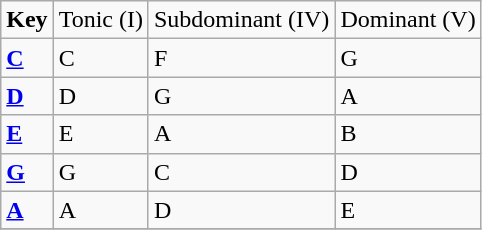<table class="wikitable">
<tr>
<td><strong>Key</strong></td>
<td>Tonic (I)</td>
<td>Subdominant (IV)</td>
<td>Dominant (V)</td>
</tr>
<tr>
<td><strong><a href='#'>C</a></strong></td>
<td>C</td>
<td>F</td>
<td>G</td>
</tr>
<tr>
<td><strong><a href='#'>D</a></strong></td>
<td>D</td>
<td>G</td>
<td>A</td>
</tr>
<tr>
<td><strong><a href='#'>E</a></strong></td>
<td>E</td>
<td>A</td>
<td>B</td>
</tr>
<tr>
<td><strong><a href='#'>G</a></strong></td>
<td>G</td>
<td>C</td>
<td>D</td>
</tr>
<tr>
<td><strong><a href='#'>A</a></strong></td>
<td>A</td>
<td>D</td>
<td>E</td>
</tr>
<tr>
</tr>
</table>
